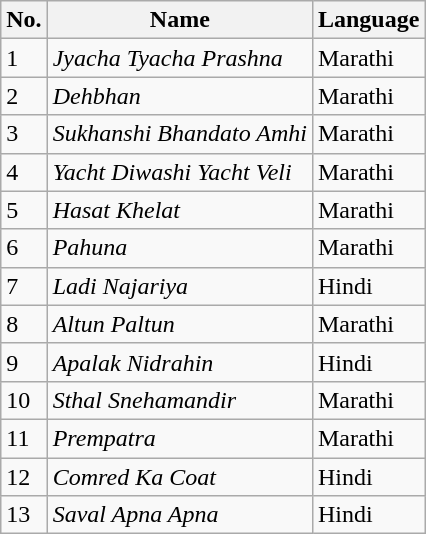<table class="wikitable sortable">
<tr>
<th scope="col">No.</th>
<th scope="col">Name</th>
<th scope="col">Language</th>
</tr>
<tr>
<td>1</td>
<td scope="row"><em>Jyacha Tyacha Prashna</em></td>
<td>Marathi</td>
</tr>
<tr>
<td>2</td>
<td scope="row"><em>Dehbhan</em></td>
<td>Marathi</td>
</tr>
<tr>
<td>3</td>
<td scope="row"><em>Sukhanshi Bhandato Amhi</em></td>
<td>Marathi</td>
</tr>
<tr>
<td>4</td>
<td scope="row"><em>Yacht Diwashi Yacht Veli</em></td>
<td>Marathi</td>
</tr>
<tr>
<td>5</td>
<td scope="row"><em>Hasat Khelat</em></td>
<td>Marathi</td>
</tr>
<tr>
<td>6</td>
<td scope="row"><em>Pahuna</em></td>
<td>Marathi</td>
</tr>
<tr>
<td>7</td>
<td scope="row"><em>Ladi Najariya</em></td>
<td>Hindi</td>
</tr>
<tr>
<td>8</td>
<td scope="row"><em>Altun Paltun</em></td>
<td>Marathi</td>
</tr>
<tr>
<td>9</td>
<td><em>Apalak Nidrahin</em></td>
<td>Hindi</td>
</tr>
<tr>
<td>10</td>
<td scope="row"><em>Sthal Snehamandir</em></td>
<td>Marathi</td>
</tr>
<tr>
<td>11</td>
<td scope="row"><em>Prempatra</em></td>
<td>Marathi</td>
</tr>
<tr>
<td>12</td>
<td scope="row"><em>Comred Ka Coat</em></td>
<td>Hindi</td>
</tr>
<tr>
<td>13</td>
<td scope="row"><em>Saval Apna Apna</em></td>
<td>Hindi</td>
</tr>
</table>
